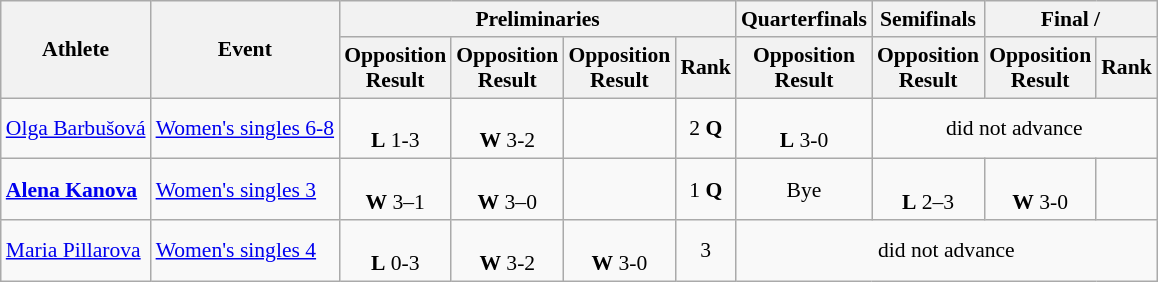<table class=wikitable style="font-size:90%">
<tr>
<th rowspan="2">Athlete</th>
<th rowspan="2">Event</th>
<th colspan="4">Preliminaries</th>
<th>Quarterfinals</th>
<th>Semifinals</th>
<th colspan="2">Final / </th>
</tr>
<tr>
<th>Opposition<br>Result</th>
<th>Opposition<br>Result</th>
<th>Opposition<br>Result</th>
<th>Rank</th>
<th>Opposition<br>Result</th>
<th>Opposition<br>Result</th>
<th>Opposition<br>Result</th>
<th>Rank</th>
</tr>
<tr>
<td><a href='#'>Olga Barbušová</a></td>
<td><a href='#'>Women's singles 6-8</a></td>
<td align="center"><br><strong>L</strong> 1-3</td>
<td align="center"><br><strong>W</strong> 3-2</td>
<td></td>
<td align="center">2 <strong>Q</strong></td>
<td align="center"><br><strong>L</strong> 3-0</td>
<td align="center" colspan="3">did not advance</td>
</tr>
<tr>
<td><strong><a href='#'>Alena Kanova</a></strong></td>
<td><a href='#'>Women's singles 3</a></td>
<td align="center"><br><strong>W</strong> 3–1</td>
<td align="center"><br><strong>W</strong> 3–0</td>
<td></td>
<td align="center">1 <strong>Q</strong></td>
<td align="center">Bye</td>
<td align="center"><br><strong>L</strong> 2–3</td>
<td align="center"><br><strong>W</strong> 3-0</td>
<td align="center"></td>
</tr>
<tr>
<td><a href='#'>Maria Pillarova</a></td>
<td><a href='#'>Women's singles 4</a></td>
<td align="center"><br><strong>L</strong> 0-3</td>
<td align="center"><br><strong>W</strong> 3-2</td>
<td align="center"><br><strong>W</strong> 3-0</td>
<td align="center">3</td>
<td align="center" colspan="4">did not advance</td>
</tr>
</table>
